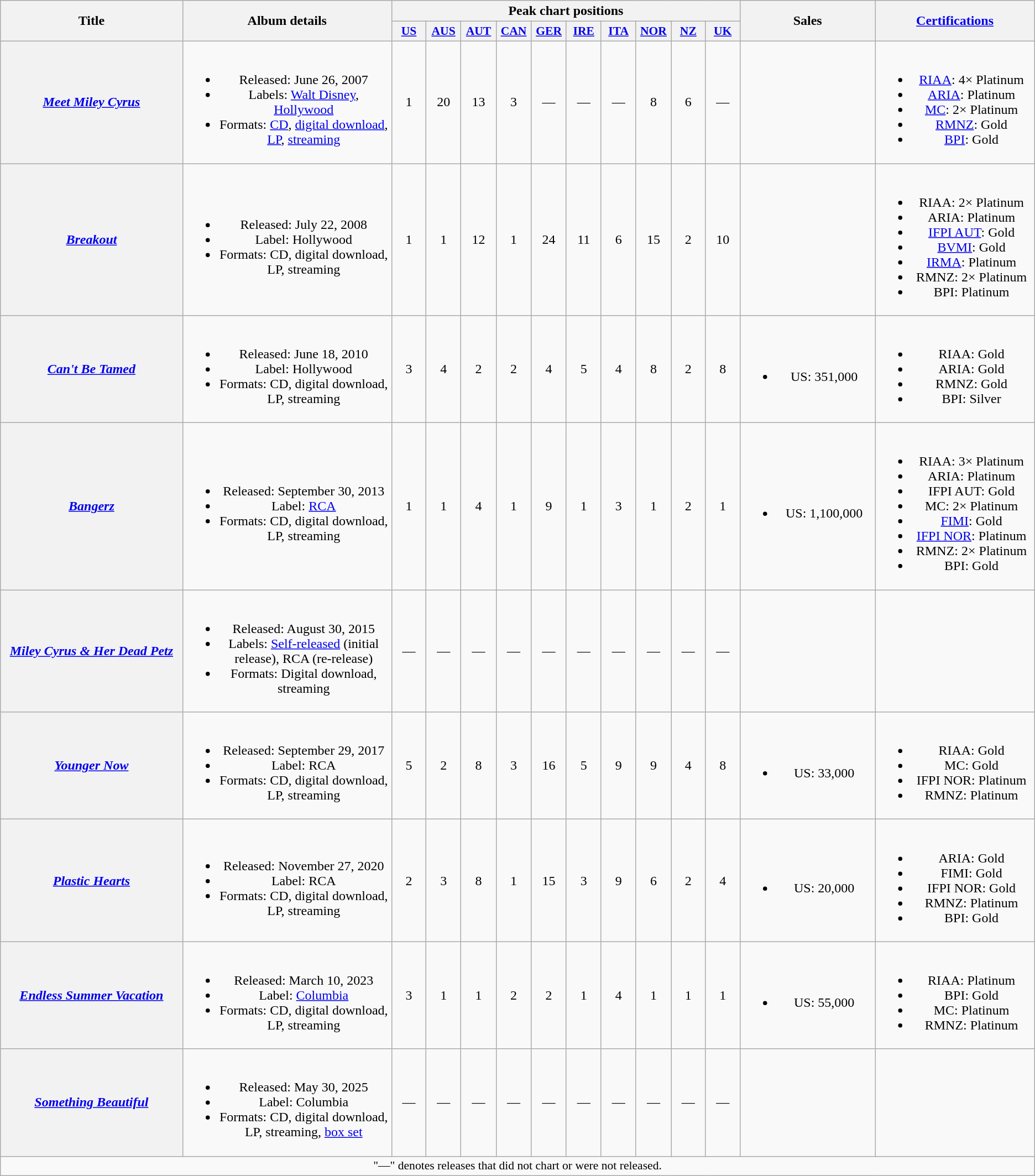<table class="wikitable plainrowheaders" style="text-align:center;">
<tr>
<th scope="col" rowspan="2" style="width:14em;">Title</th>
<th scope="col" rowspan="2" style="width:16em;">Album details</th>
<th scope="col" colspan="10">Peak chart positions</th>
<th scope="col" rowspan="2" style="width:10em;">Sales</th>
<th scope="col" rowspan="2" style="width:12em;"><a href='#'>Certifications</a></th>
</tr>
<tr>
<th scope="col" style="width:2.5em;font-size:90%;"><a href='#'>US</a><br></th>
<th scope="col" style="width:2.5em;font-size:90%;"><a href='#'>AUS</a><br></th>
<th scope="col" style="width:2.5em;font-size:90%;"><a href='#'>AUT</a><br></th>
<th scope="col" style="width:2.5em;font-size:90%;"><a href='#'>CAN</a><br></th>
<th scope="col" style="width:2.5em;font-size:90%;"><a href='#'>GER</a><br></th>
<th scope="col" style="width:2.5em;font-size:90%;"><a href='#'>IRE</a><br></th>
<th scope="col" style="width:2.5em;font-size:90%;"><a href='#'>ITA</a><br></th>
<th scope="col" style="width:2.5em;font-size:90%;"><a href='#'>NOR</a><br></th>
<th scope="col" style="width:2.5em;font-size:90%;"><a href='#'>NZ</a><br></th>
<th scope="col" style="width:2.5em;font-size:90%;"><a href='#'>UK</a><br></th>
</tr>
<tr>
<th scope="row"><em><a href='#'>Meet Miley Cyrus</a></em></th>
<td><br><ul><li>Released: June 26, 2007</li><li>Labels: <a href='#'>Walt Disney</a>, <a href='#'>Hollywood</a></li><li>Formats: <a href='#'>CD</a>, <a href='#'>digital download</a>, <a href='#'>LP</a>, <a href='#'>streaming</a></li></ul></td>
<td>1</td>
<td>20</td>
<td>13</td>
<td>3</td>
<td>—</td>
<td>—</td>
<td>—</td>
<td>8</td>
<td>6</td>
<td>—</td>
<td></td>
<td><br><ul><li><a href='#'>RIAA</a>: 4× Platinum</li><li><a href='#'>ARIA</a>: Platinum</li><li><a href='#'>MC</a>: 2× Platinum</li><li><a href='#'>RMNZ</a>: Gold</li><li><a href='#'>BPI</a>: Gold</li></ul></td>
</tr>
<tr>
<th scope="row"><em><a href='#'>Breakout</a></em></th>
<td><br><ul><li>Released: July 22, 2008</li><li>Label: Hollywood</li><li>Formats: CD, digital download, LP, streaming</li></ul></td>
<td>1</td>
<td>1</td>
<td>12</td>
<td>1</td>
<td>24</td>
<td>11</td>
<td>6</td>
<td>15</td>
<td>2</td>
<td>10</td>
<td></td>
<td><br><ul><li>RIAA: 2× Platinum</li><li>ARIA: Platinum</li><li><a href='#'>IFPI AUT</a>: Gold</li><li><a href='#'>BVMI</a>: Gold</li><li><a href='#'>IRMA</a>: Platinum</li><li>RMNZ: 2× Platinum</li><li>BPI: Platinum</li></ul></td>
</tr>
<tr>
<th scope="row"><em><a href='#'>Can't Be Tamed</a></em></th>
<td><br><ul><li>Released: June 18, 2010</li><li>Label: Hollywood</li><li>Formats: CD, digital download, LP, streaming</li></ul></td>
<td>3</td>
<td>4</td>
<td>2</td>
<td>2</td>
<td>4</td>
<td>5</td>
<td>4</td>
<td>8</td>
<td>2</td>
<td>8</td>
<td><br><ul><li>US: 351,000</li></ul></td>
<td><br><ul><li>RIAA: Gold</li><li>ARIA: Gold</li><li>RMNZ: Gold</li><li>BPI: Silver</li></ul></td>
</tr>
<tr>
<th scope="row"><em><a href='#'>Bangerz</a></em></th>
<td><br><ul><li>Released: September 30, 2013</li><li>Label: <a href='#'>RCA</a></li><li>Formats: CD, digital download, LP, streaming</li></ul></td>
<td>1</td>
<td>1</td>
<td>4</td>
<td>1</td>
<td>9</td>
<td>1</td>
<td>3</td>
<td>1</td>
<td>2</td>
<td>1</td>
<td><br><ul><li>US: 1,100,000</li></ul></td>
<td><br><ul><li>RIAA: 3× Platinum</li><li>ARIA: Platinum</li><li>IFPI AUT: Gold</li><li>MC: 2× Platinum</li><li><a href='#'>FIMI</a>: Gold</li><li><a href='#'>IFPI NOR</a>: Platinum</li><li>RMNZ: 2× Platinum</li><li>BPI: Gold</li></ul></td>
</tr>
<tr>
<th scope="row"><em><a href='#'>Miley Cyrus & Her Dead Petz</a></em></th>
<td><br><ul><li>Released: August 30, 2015</li><li>Labels: <a href='#'>Self-released</a> (initial release), RCA (re-release)</li><li>Formats: Digital download, streaming</li></ul></td>
<td>―</td>
<td>―</td>
<td>―</td>
<td>―</td>
<td>―</td>
<td>―</td>
<td>―</td>
<td>―</td>
<td>―</td>
<td>―</td>
<td></td>
<td></td>
</tr>
<tr>
<th scope="row"><em><a href='#'>Younger Now</a></em></th>
<td><br><ul><li>Released: September 29, 2017</li><li>Label: RCA</li><li>Formats: CD, digital download, LP, streaming</li></ul></td>
<td>5</td>
<td>2</td>
<td>8</td>
<td>3</td>
<td>16</td>
<td>5</td>
<td>9</td>
<td>9</td>
<td>4</td>
<td>8</td>
<td><br><ul><li>US: 33,000</li></ul></td>
<td><br><ul><li>RIAA: Gold</li><li>MC: Gold</li><li>IFPI NOR: Platinum</li><li>RMNZ: Platinum</li></ul></td>
</tr>
<tr>
<th scope="row"><em><a href='#'>Plastic Hearts</a></em></th>
<td><br><ul><li>Released: November 27, 2020</li><li>Label: RCA</li><li>Formats: CD, digital download, LP, streaming</li></ul></td>
<td>2</td>
<td>3</td>
<td>8</td>
<td>1</td>
<td>15</td>
<td>3</td>
<td>9</td>
<td>6</td>
<td>2</td>
<td>4</td>
<td><br><ul><li>US: 20,000</li></ul></td>
<td><br><ul><li>ARIA: Gold</li><li>FIMI: Gold</li><li>IFPI NOR: Gold</li><li>RMNZ: Platinum</li><li>BPI: Gold</li></ul></td>
</tr>
<tr>
<th scope="row"><em><a href='#'>Endless Summer Vacation</a></em></th>
<td><br><ul><li>Released: March 10, 2023</li><li>Label: <a href='#'>Columbia</a></li><li>Formats: CD, digital download, LP, streaming</li></ul></td>
<td>3</td>
<td>1</td>
<td>1</td>
<td>2</td>
<td>2</td>
<td>1</td>
<td>4</td>
<td>1</td>
<td>1</td>
<td>1</td>
<td><br><ul><li>US: 55,000</li></ul></td>
<td><br><ul><li>RIAA: Platinum</li><li>BPI: Gold</li><li>MC: Platinum</li><li>RMNZ: Platinum</li></ul></td>
</tr>
<tr>
<th scope="row"><em><a href='#'>Something Beautiful</a></em></th>
<td><br><ul><li>Released: May 30, 2025</li><li>Label: Columbia</li><li>Formats: CD, digital download, LP, streaming, <a href='#'>box set</a></li></ul></td>
<td>―</td>
<td>―</td>
<td>―</td>
<td>―</td>
<td>―</td>
<td>―</td>
<td>―</td>
<td>―</td>
<td>―</td>
<td>―</td>
<td></td>
<td></td>
</tr>
<tr>
<td colspan="14" style="font-size:90%;">"—" denotes releases that did not chart or were not released.</td>
</tr>
</table>
